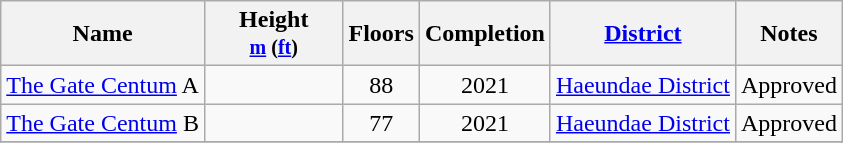<table class="wikitable sortable">
<tr>
<th>Name</th>
<th width="85px">Height<br><small><a href='#'>m</a> (<a href='#'>ft</a>)</small></th>
<th>Floors</th>
<th>Completion</th>
<th><a href='#'>District</a></th>
<th class="unsortable">Notes</th>
</tr>
<tr>
<td><a href='#'>The Gate Centum</a> A</td>
<td align="center"></td>
<td align="center">88</td>
<td align="center">2021</td>
<td><a href='#'>Haeundae District</a></td>
<td>Approved</td>
</tr>
<tr>
<td><a href='#'>The Gate Centum</a> B</td>
<td align="center"></td>
<td align="center">77</td>
<td align="center">2021</td>
<td><a href='#'>Haeundae District</a></td>
<td>Approved</td>
</tr>
<tr>
</tr>
</table>
